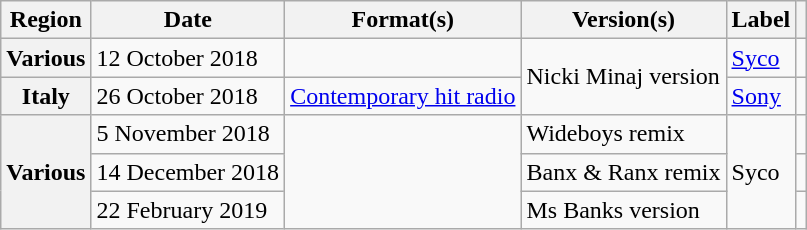<table class="wikitable plainrowheaders">
<tr>
<th scope="col">Region</th>
<th scope="col">Date</th>
<th scope="col">Format(s)</th>
<th scope="col">Version(s)</th>
<th scope="col">Label</th>
<th scope="col"></th>
</tr>
<tr>
<th scope="row">Various</th>
<td>12 October 2018</td>
<td></td>
<td rowspan="2">Nicki Minaj version</td>
<td><a href='#'>Syco</a></td>
<td style="text-align:center;"></td>
</tr>
<tr>
<th scope="row">Italy</th>
<td>26 October 2018</td>
<td><a href='#'>Contemporary hit radio</a></td>
<td><a href='#'>Sony</a></td>
<td style="text-align:center;"></td>
</tr>
<tr>
<th scope="row" rowspan="3">Various</th>
<td>5 November 2018</td>
<td rowspan="3"></td>
<td>Wideboys remix</td>
<td rowspan="3">Syco</td>
<td style="text-align:center;"></td>
</tr>
<tr>
<td>14 December 2018</td>
<td>Banx & Ranx remix</td>
<td style="text-align:center;"></td>
</tr>
<tr>
<td>22 February 2019</td>
<td>Ms Banks version</td>
<td style="text-align:center;"></td>
</tr>
</table>
